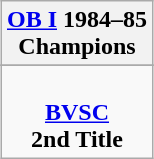<table class="wikitable" style="text-align: center; margin: 0 auto;">
<tr>
<th><a href='#'>OB I</a> 1984–85<br>Champions</th>
</tr>
<tr>
</tr>
<tr>
<td> <br><strong><a href='#'>BVSC</a></strong><br><strong>2nd Title</strong></td>
</tr>
</table>
